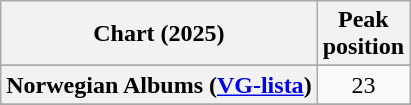<table class="wikitable sortable plainrowheaders" style="text-align:center">
<tr>
<th scope="col">Chart (2025)</th>
<th scope="col">Peak<br>position</th>
</tr>
<tr>
</tr>
<tr>
<th scope="row">Norwegian Albums (<a href='#'>VG-lista</a>)</th>
<td>23</td>
</tr>
<tr>
</tr>
<tr>
</tr>
</table>
